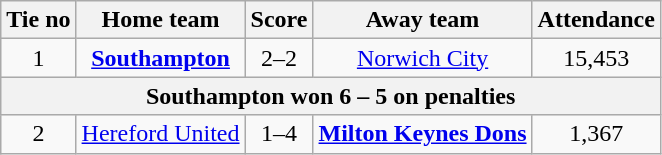<table class="wikitable" style="text-align: center">
<tr>
<th>Tie no</th>
<th>Home team</th>
<th>Score</th>
<th>Away team</th>
<th>Attendance</th>
</tr>
<tr>
<td>1</td>
<td><strong><a href='#'>Southampton</a></strong></td>
<td>2–2</td>
<td><a href='#'>Norwich City</a></td>
<td>15,453</td>
</tr>
<tr>
<th colspan="5">Southampton won 6 – 5 on penalties</th>
</tr>
<tr>
<td>2</td>
<td><a href='#'>Hereford United</a></td>
<td>1–4</td>
<td><strong><a href='#'>Milton Keynes Dons</a></strong></td>
<td>1,367</td>
</tr>
</table>
